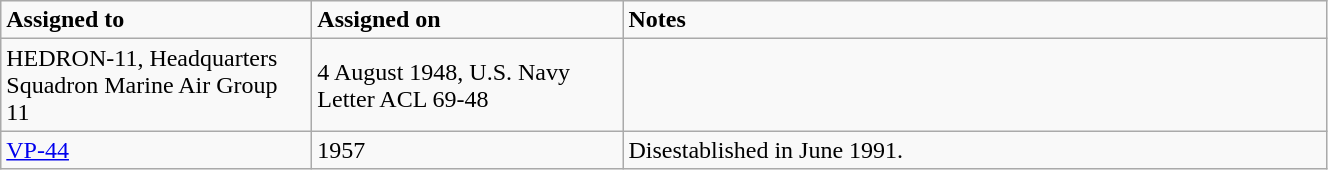<table class="wikitable" style="width: 70%;">
<tr>
<td style="width: 200px;"><strong>Assigned to</strong></td>
<td style="width: 200px;"><strong>Assigned on</strong></td>
<td><strong>Notes</strong></td>
</tr>
<tr>
<td>HEDRON-11, Headquarters Squadron Marine Air Group 11</td>
<td>4 August 1948, U.S. Navy Letter ACL 69-48</td>
<td></td>
</tr>
<tr>
<td><a href='#'>VP-44</a></td>
<td>1957</td>
<td>Disestablished in June 1991.</td>
</tr>
</table>
